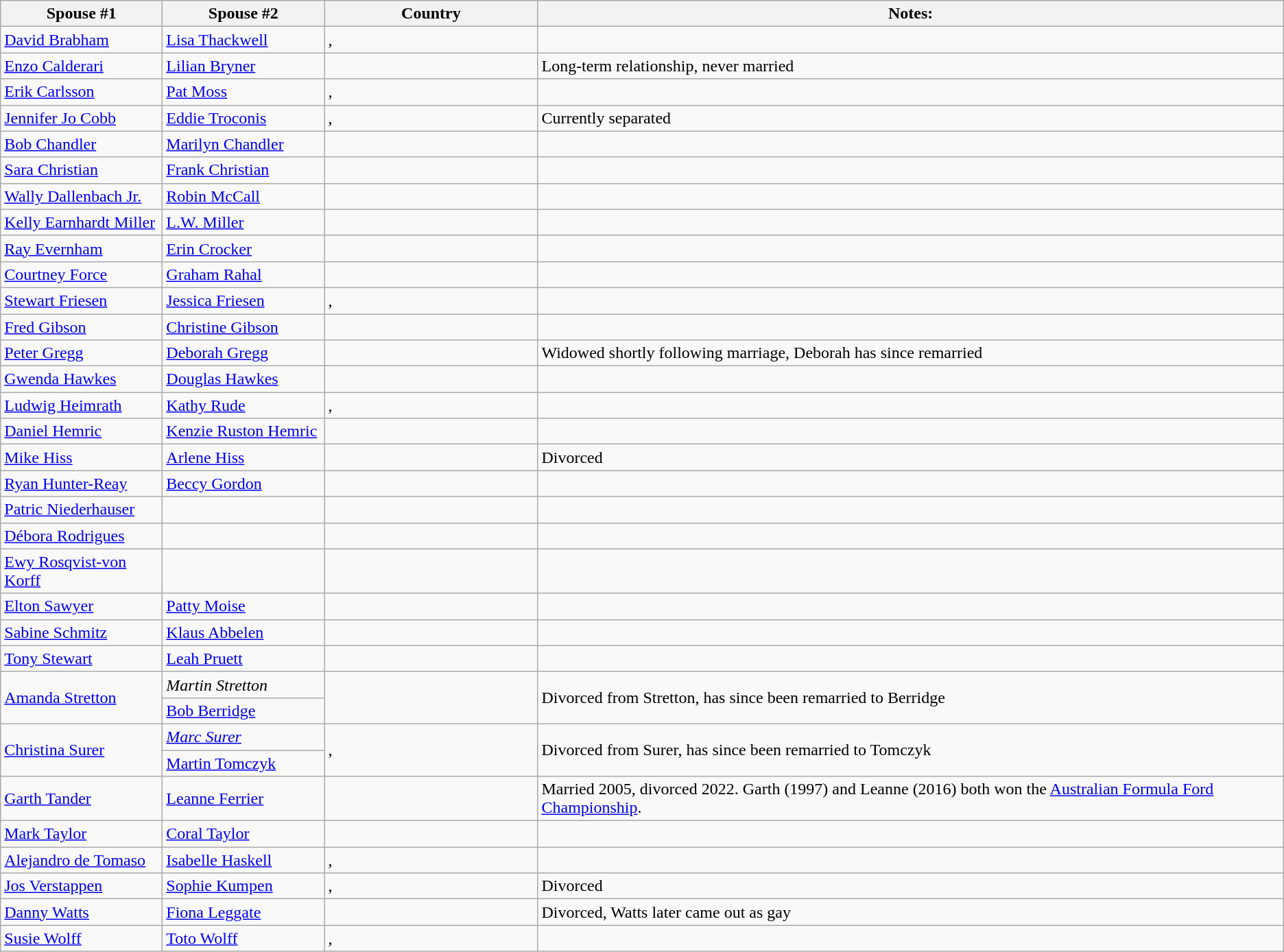<table class="wikitable sortable" border="1">
<tr>
<th width="150">Spouse #1</th>
<th width="150">Spouse #2</th>
<th width="200">Country</th>
<th width="*">Notes:</th>
</tr>
<tr>
<td><a href='#'>David Brabham</a></td>
<td><a href='#'>Lisa Thackwell</a></td>
<td>, </td>
<td></td>
</tr>
<tr>
<td><a href='#'>Enzo Calderari</a></td>
<td><a href='#'>Lilian Bryner</a></td>
<td></td>
<td>Long-term relationship, never married</td>
</tr>
<tr>
<td><a href='#'>Erik Carlsson</a></td>
<td><a href='#'>Pat Moss</a></td>
<td>, </td>
<td></td>
</tr>
<tr>
<td><a href='#'>Jennifer Jo Cobb</a></td>
<td><a href='#'>Eddie Troconis</a></td>
<td>, </td>
<td>Currently separated</td>
</tr>
<tr>
<td><a href='#'>Bob Chandler</a></td>
<td><a href='#'>Marilyn Chandler</a></td>
<td></td>
<td></td>
</tr>
<tr>
<td><a href='#'>Sara Christian</a></td>
<td><a href='#'>Frank Christian</a></td>
<td></td>
<td></td>
</tr>
<tr>
<td><a href='#'>Wally Dallenbach Jr.</a></td>
<td><a href='#'>Robin McCall</a></td>
<td></td>
<td></td>
</tr>
<tr>
<td><a href='#'>Kelly Earnhardt Miller</a></td>
<td><a href='#'>L.W. Miller</a></td>
<td></td>
<td></td>
</tr>
<tr>
<td><a href='#'>Ray Evernham</a></td>
<td><a href='#'>Erin Crocker</a></td>
<td></td>
<td></td>
</tr>
<tr>
<td><a href='#'>Courtney Force</a></td>
<td><a href='#'>Graham Rahal</a></td>
<td></td>
<td></td>
</tr>
<tr>
<td><a href='#'>Stewart Friesen</a></td>
<td><a href='#'>Jessica Friesen</a></td>
<td>, </td>
<td></td>
</tr>
<tr>
<td><a href='#'>Fred Gibson</a></td>
<td><a href='#'>Christine Gibson</a></td>
<td></td>
<td></td>
</tr>
<tr>
<td><a href='#'>Peter Gregg</a></td>
<td><a href='#'>Deborah Gregg</a></td>
<td></td>
<td>Widowed shortly following marriage, Deborah has since remarried</td>
</tr>
<tr>
<td><a href='#'>Gwenda Hawkes</a></td>
<td><a href='#'>Douglas Hawkes</a></td>
<td></td>
<td></td>
</tr>
<tr>
<td><a href='#'>Ludwig Heimrath</a></td>
<td><a href='#'>Kathy Rude</a></td>
<td>, </td>
<td></td>
</tr>
<tr>
<td><a href='#'>Daniel Hemric</a></td>
<td><a href='#'>Kenzie Ruston Hemric</a></td>
<td></td>
<td></td>
</tr>
<tr>
<td><a href='#'>Mike Hiss</a></td>
<td><a href='#'>Arlene Hiss</a></td>
<td></td>
<td>Divorced</td>
</tr>
<tr>
<td><a href='#'>Ryan Hunter-Reay</a></td>
<td><a href='#'>Beccy Gordon</a></td>
<td></td>
<td></td>
</tr>
<tr>
<td><a href='#'>Patric Niederhauser</a></td>
<td></td>
<td></td>
<td></td>
</tr>
<tr>
<td><a href='#'>Débora Rodrigues</a></td>
<td></td>
<td></td>
<td></td>
</tr>
<tr>
<td><a href='#'>Ewy Rosqvist-von Korff</a></td>
<td></td>
<td></td>
<td></td>
</tr>
<tr>
<td><a href='#'>Elton Sawyer</a></td>
<td><a href='#'>Patty Moise</a></td>
<td></td>
<td></td>
</tr>
<tr>
<td><a href='#'>Sabine Schmitz</a></td>
<td><a href='#'>Klaus Abbelen</a></td>
<td></td>
<td></td>
</tr>
<tr>
<td><a href='#'>Tony Stewart</a></td>
<td><a href='#'>Leah Pruett</a></td>
<td></td>
<td></td>
</tr>
<tr>
<td rowspan=2><a href='#'>Amanda Stretton</a></td>
<td><em>Martin Stretton</em></td>
<td rowspan=2></td>
<td rowspan=2> Divorced from Stretton, has since been remarried to Berridge</td>
</tr>
<tr>
<td><a href='#'>Bob Berridge</a></td>
</tr>
<tr>
<td rowspan=2><a href='#'>Christina Surer</a></td>
<td><em><a href='#'>Marc Surer</a></em></td>
<td rowspan=2>, </td>
<td rowspan=2>Divorced from Surer, has since been remarried to Tomczyk</td>
</tr>
<tr>
<td><a href='#'>Martin Tomczyk</a></td>
</tr>
<tr>
<td><a href='#'>Garth Tander</a></td>
<td><a href='#'>Leanne Ferrier</a></td>
<td></td>
<td>Married 2005, divorced 2022. Garth (1997) and Leanne (2016) both won the <a href='#'>Australian Formula Ford Championship</a>.</td>
</tr>
<tr>
<td><a href='#'>Mark Taylor</a></td>
<td><a href='#'>Coral Taylor</a></td>
<td></td>
<td></td>
</tr>
<tr>
<td><a href='#'>Alejandro de Tomaso</a></td>
<td><a href='#'>Isabelle Haskell</a></td>
<td>, </td>
<td></td>
</tr>
<tr>
<td><a href='#'>Jos Verstappen</a></td>
<td><a href='#'>Sophie Kumpen</a></td>
<td>, </td>
<td>Divorced</td>
</tr>
<tr>
<td><a href='#'>Danny Watts</a></td>
<td><a href='#'>Fiona Leggate</a></td>
<td></td>
<td>Divorced, Watts later came out as gay</td>
</tr>
<tr>
<td><a href='#'>Susie Wolff</a></td>
<td><a href='#'>Toto Wolff</a></td>
<td>, </td>
</tr>
</table>
